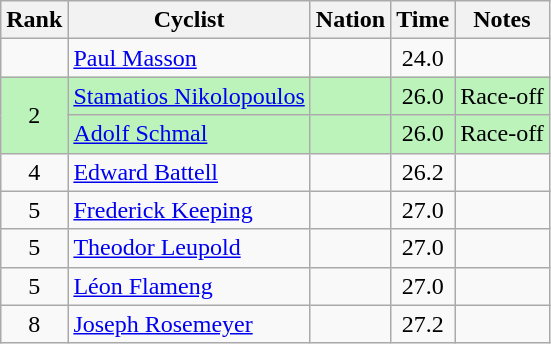<table class="wikitable sortable" style="text-align:center">
<tr>
<th>Rank</th>
<th>Cyclist</th>
<th>Nation</th>
<th>Time</th>
<th>Notes</th>
</tr>
<tr>
<td></td>
<td align=left><a href='#'>Paul Masson</a></td>
<td align=left></td>
<td>24.0</td>
<td></td>
</tr>
<tr style="background:#bbf3bb;">
<td rowspan=2>2</td>
<td align=left><a href='#'>Stamatios Nikolopoulos</a></td>
<td align=left></td>
<td>26.0</td>
<td>Race-off</td>
</tr>
<tr style="background:#bbf3bb;">
<td align=left><a href='#'>Adolf Schmal</a></td>
<td align=left></td>
<td>26.0</td>
<td>Race-off</td>
</tr>
<tr>
<td>4</td>
<td align=left><a href='#'>Edward Battell</a></td>
<td align=left></td>
<td>26.2</td>
<td></td>
</tr>
<tr>
<td>5</td>
<td align=left><a href='#'>Frederick Keeping</a></td>
<td align=left></td>
<td>27.0</td>
<td></td>
</tr>
<tr>
<td>5</td>
<td align=left><a href='#'>Theodor Leupold</a></td>
<td align=left></td>
<td>27.0</td>
<td></td>
</tr>
<tr>
<td>5</td>
<td align=left><a href='#'>Léon Flameng</a></td>
<td align=left></td>
<td>27.0</td>
<td></td>
</tr>
<tr>
<td>8</td>
<td align=left><a href='#'>Joseph Rosemeyer</a></td>
<td align=left></td>
<td>27.2</td>
<td></td>
</tr>
</table>
